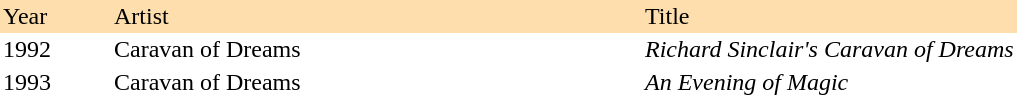<table cellspacing="0" cellpadding="2" border="0">
<tr style="background:#ffdead;">
<td width=70px>Year</td>
<td width=350px>Artist</td>
<td>Title</td>
</tr>
<tr>
<td>1992</td>
<td>Caravan of Dreams</td>
<td><em>Richard Sinclair's Caravan of Dreams</em></td>
</tr>
<tr>
<td>1993</td>
<td>Caravan of Dreams</td>
<td><em>An Evening of Magic</em></td>
</tr>
</table>
